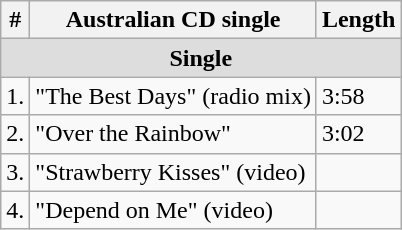<table class="wikitable">
<tr>
<th>#</th>
<th>Australian CD single</th>
<th>Length</th>
</tr>
<tr>
<td align=center bgcolor=#DDDDDD colspan=3><strong>Single</strong></td>
</tr>
<tr>
<td>1.</td>
<td>"The Best Days" (radio mix)</td>
<td>3:58</td>
</tr>
<tr>
<td>2.</td>
<td>"Over the Rainbow"</td>
<td>3:02</td>
</tr>
<tr>
<td>3.</td>
<td>"Strawberry Kisses" (video)</td>
<td></td>
</tr>
<tr>
<td>4.</td>
<td>"Depend on Me" (video)</td>
<td></td>
</tr>
</table>
